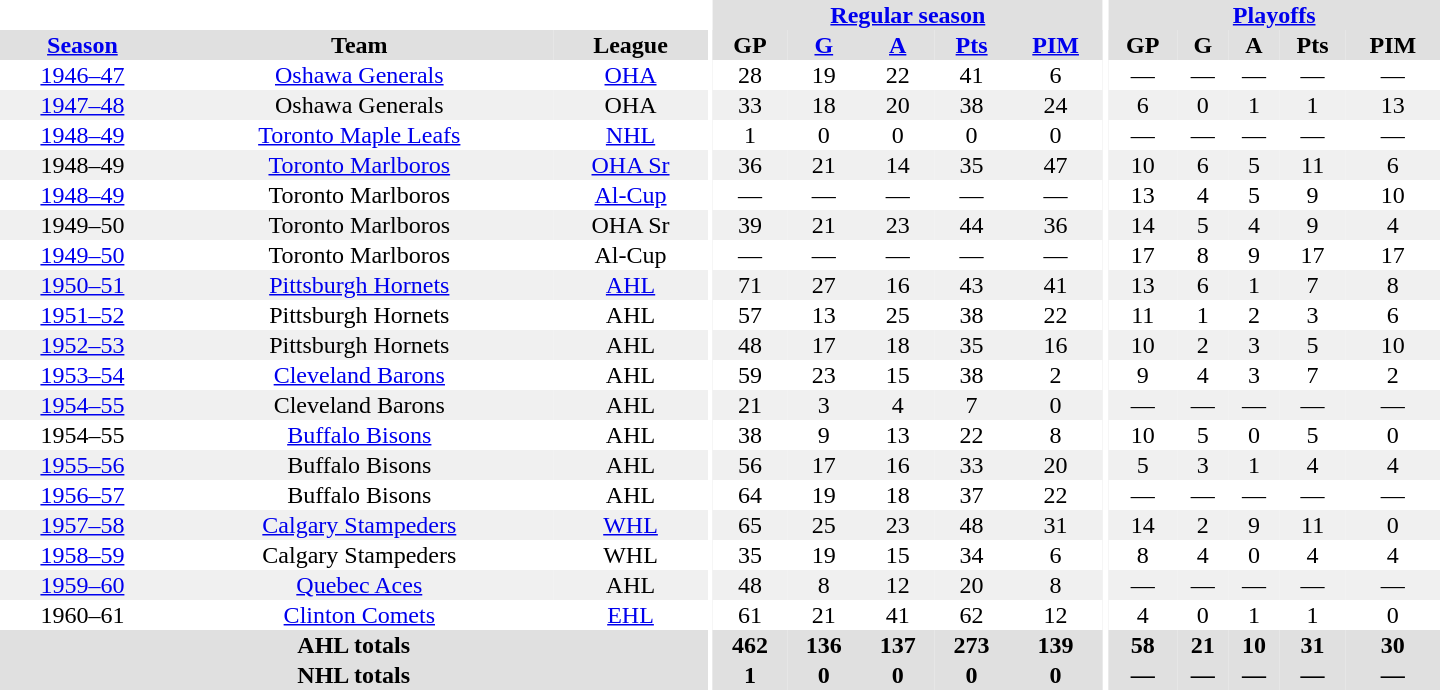<table border="0" cellpadding="1" cellspacing="0" style="text-align:center; width:60em">
<tr bgcolor="#e0e0e0">
<th colspan="3" bgcolor="#ffffff"></th>
<th rowspan="100" bgcolor="#ffffff"></th>
<th colspan="5"><a href='#'>Regular season</a></th>
<th rowspan="100" bgcolor="#ffffff"></th>
<th colspan="5"><a href='#'>Playoffs</a></th>
</tr>
<tr bgcolor="#e0e0e0">
<th><a href='#'>Season</a></th>
<th>Team</th>
<th>League</th>
<th>GP</th>
<th><a href='#'>G</a></th>
<th><a href='#'>A</a></th>
<th><a href='#'>Pts</a></th>
<th><a href='#'>PIM</a></th>
<th>GP</th>
<th>G</th>
<th>A</th>
<th>Pts</th>
<th>PIM</th>
</tr>
<tr>
<td><a href='#'>1946–47</a></td>
<td><a href='#'>Oshawa Generals</a></td>
<td><a href='#'>OHA</a></td>
<td>28</td>
<td>19</td>
<td>22</td>
<td>41</td>
<td>6</td>
<td>—</td>
<td>—</td>
<td>—</td>
<td>—</td>
<td>—</td>
</tr>
<tr bgcolor="#f0f0f0">
<td><a href='#'>1947–48</a></td>
<td>Oshawa Generals</td>
<td>OHA</td>
<td>33</td>
<td>18</td>
<td>20</td>
<td>38</td>
<td>24</td>
<td>6</td>
<td>0</td>
<td>1</td>
<td>1</td>
<td>13</td>
</tr>
<tr>
<td><a href='#'>1948–49</a></td>
<td><a href='#'>Toronto Maple Leafs</a></td>
<td><a href='#'>NHL</a></td>
<td>1</td>
<td>0</td>
<td>0</td>
<td>0</td>
<td>0</td>
<td>—</td>
<td>—</td>
<td>—</td>
<td>—</td>
<td>—</td>
</tr>
<tr bgcolor="#f0f0f0">
<td>1948–49</td>
<td><a href='#'>Toronto Marlboros</a></td>
<td><a href='#'>OHA Sr</a></td>
<td>36</td>
<td>21</td>
<td>14</td>
<td>35</td>
<td>47</td>
<td>10</td>
<td>6</td>
<td>5</td>
<td>11</td>
<td>6</td>
</tr>
<tr>
<td><a href='#'>1948–49</a></td>
<td>Toronto Marlboros</td>
<td><a href='#'>Al-Cup</a></td>
<td>—</td>
<td>—</td>
<td>—</td>
<td>—</td>
<td>—</td>
<td>13</td>
<td>4</td>
<td>5</td>
<td>9</td>
<td>10</td>
</tr>
<tr bgcolor="#f0f0f0">
<td>1949–50</td>
<td>Toronto Marlboros</td>
<td>OHA Sr</td>
<td>39</td>
<td>21</td>
<td>23</td>
<td>44</td>
<td>36</td>
<td>14</td>
<td>5</td>
<td>4</td>
<td>9</td>
<td>4</td>
</tr>
<tr>
<td><a href='#'>1949–50</a></td>
<td>Toronto Marlboros</td>
<td>Al-Cup</td>
<td>—</td>
<td>—</td>
<td>—</td>
<td>—</td>
<td>—</td>
<td>17</td>
<td>8</td>
<td>9</td>
<td>17</td>
<td>17</td>
</tr>
<tr bgcolor="#f0f0f0">
<td><a href='#'>1950–51</a></td>
<td><a href='#'>Pittsburgh Hornets</a></td>
<td><a href='#'>AHL</a></td>
<td>71</td>
<td>27</td>
<td>16</td>
<td>43</td>
<td>41</td>
<td>13</td>
<td>6</td>
<td>1</td>
<td>7</td>
<td>8</td>
</tr>
<tr>
<td><a href='#'>1951–52</a></td>
<td>Pittsburgh Hornets</td>
<td>AHL</td>
<td>57</td>
<td>13</td>
<td>25</td>
<td>38</td>
<td>22</td>
<td>11</td>
<td>1</td>
<td>2</td>
<td>3</td>
<td>6</td>
</tr>
<tr bgcolor="#f0f0f0">
<td><a href='#'>1952–53</a></td>
<td>Pittsburgh Hornets</td>
<td>AHL</td>
<td>48</td>
<td>17</td>
<td>18</td>
<td>35</td>
<td>16</td>
<td>10</td>
<td>2</td>
<td>3</td>
<td>5</td>
<td>10</td>
</tr>
<tr>
<td><a href='#'>1953–54</a></td>
<td><a href='#'>Cleveland Barons</a></td>
<td>AHL</td>
<td>59</td>
<td>23</td>
<td>15</td>
<td>38</td>
<td>2</td>
<td>9</td>
<td>4</td>
<td>3</td>
<td>7</td>
<td>2</td>
</tr>
<tr bgcolor="#f0f0f0">
<td><a href='#'>1954–55</a></td>
<td>Cleveland Barons</td>
<td>AHL</td>
<td>21</td>
<td>3</td>
<td>4</td>
<td>7</td>
<td>0</td>
<td>—</td>
<td>—</td>
<td>—</td>
<td>—</td>
<td>—</td>
</tr>
<tr>
<td>1954–55</td>
<td><a href='#'>Buffalo Bisons</a></td>
<td>AHL</td>
<td>38</td>
<td>9</td>
<td>13</td>
<td>22</td>
<td>8</td>
<td>10</td>
<td>5</td>
<td>0</td>
<td>5</td>
<td>0</td>
</tr>
<tr bgcolor="#f0f0f0">
<td><a href='#'>1955–56</a></td>
<td>Buffalo Bisons</td>
<td>AHL</td>
<td>56</td>
<td>17</td>
<td>16</td>
<td>33</td>
<td>20</td>
<td>5</td>
<td>3</td>
<td>1</td>
<td>4</td>
<td>4</td>
</tr>
<tr>
<td><a href='#'>1956–57</a></td>
<td>Buffalo Bisons</td>
<td>AHL</td>
<td>64</td>
<td>19</td>
<td>18</td>
<td>37</td>
<td>22</td>
<td>—</td>
<td>—</td>
<td>—</td>
<td>—</td>
<td>—</td>
</tr>
<tr bgcolor="#f0f0f0">
<td><a href='#'>1957–58</a></td>
<td><a href='#'>Calgary Stampeders</a></td>
<td><a href='#'>WHL</a></td>
<td>65</td>
<td>25</td>
<td>23</td>
<td>48</td>
<td>31</td>
<td>14</td>
<td>2</td>
<td>9</td>
<td>11</td>
<td>0</td>
</tr>
<tr>
<td><a href='#'>1958–59</a></td>
<td>Calgary Stampeders</td>
<td>WHL</td>
<td>35</td>
<td>19</td>
<td>15</td>
<td>34</td>
<td>6</td>
<td>8</td>
<td>4</td>
<td>0</td>
<td>4</td>
<td>4</td>
</tr>
<tr bgcolor="#f0f0f0">
<td><a href='#'>1959–60</a></td>
<td><a href='#'>Quebec Aces</a></td>
<td>AHL</td>
<td>48</td>
<td>8</td>
<td>12</td>
<td>20</td>
<td>8</td>
<td>—</td>
<td>—</td>
<td>—</td>
<td>—</td>
<td>—</td>
</tr>
<tr>
<td>1960–61</td>
<td><a href='#'>Clinton Comets</a></td>
<td><a href='#'>EHL</a></td>
<td>61</td>
<td>21</td>
<td>41</td>
<td>62</td>
<td>12</td>
<td>4</td>
<td>0</td>
<td>1</td>
<td>1</td>
<td>0</td>
</tr>
<tr bgcolor="#e0e0e0">
<th colspan="3">AHL totals</th>
<th>462</th>
<th>136</th>
<th>137</th>
<th>273</th>
<th>139</th>
<th>58</th>
<th>21</th>
<th>10</th>
<th>31</th>
<th>30</th>
</tr>
<tr bgcolor="#e0e0e0">
<th colspan="3">NHL totals</th>
<th>1</th>
<th>0</th>
<th>0</th>
<th>0</th>
<th>0</th>
<th>—</th>
<th>—</th>
<th>—</th>
<th>—</th>
<th>—</th>
</tr>
</table>
